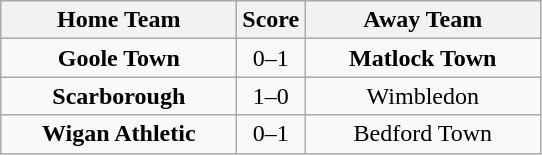<table class="wikitable" style="text-align:center">
<tr>
<th width=150>Home Team</th>
<th width=20>Score</th>
<th width=150>Away Team</th>
</tr>
<tr>
<td><strong>Goole Town</strong></td>
<td>0–1</td>
<td><strong>Matlock Town</strong></td>
</tr>
<tr>
<td><strong>Scarborough</strong></td>
<td>1–0</td>
<td>Wimbledon</td>
</tr>
<tr>
<td><strong>Wigan Athletic</strong></td>
<td>0–1</td>
<td>Bedford Town</td>
</tr>
</table>
